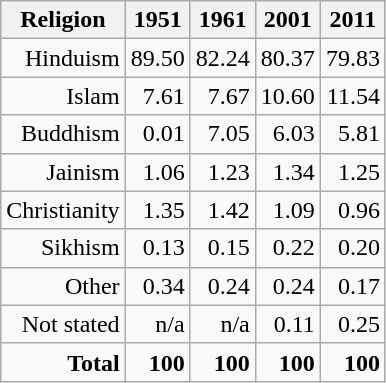<table class="wikitable sortable" style="text-align: right;">
<tr>
<th>Religion</th>
<th>1951</th>
<th>1961</th>
<th>2001</th>
<th>2011</th>
</tr>
<tr>
<td>Hinduism</td>
<td>89.50</td>
<td>82.24</td>
<td>80.37</td>
<td>79.83</td>
</tr>
<tr>
<td>Islam</td>
<td>7.61</td>
<td>7.67</td>
<td>10.60</td>
<td>11.54</td>
</tr>
<tr>
<td>Buddhism</td>
<td>0.01</td>
<td>7.05</td>
<td>6.03</td>
<td>5.81</td>
</tr>
<tr>
<td>Jainism</td>
<td>1.06</td>
<td>1.23</td>
<td>1.34</td>
<td>1.25</td>
</tr>
<tr>
<td>Christianity</td>
<td>1.35</td>
<td>1.42</td>
<td>1.09</td>
<td>0.96</td>
</tr>
<tr>
<td>Sikhism</td>
<td>0.13</td>
<td>0.15</td>
<td>0.22</td>
<td>0.20</td>
</tr>
<tr>
<td>Other</td>
<td>0.34</td>
<td>0.24</td>
<td>0.24</td>
<td>0.17</td>
</tr>
<tr>
<td>Not stated</td>
<td>n/a</td>
<td>n/a</td>
<td>0.11</td>
<td>0.25</td>
</tr>
<tr>
<td><strong>Total</strong></td>
<td><strong>100</strong></td>
<td><strong>100</strong></td>
<td><strong>100</strong></td>
<td><strong>100</strong></td>
</tr>
</table>
